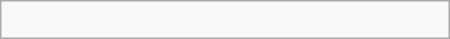<table class="wikitable" border="1" width=300px align="right">
<tr>
<td><br></td>
</tr>
</table>
